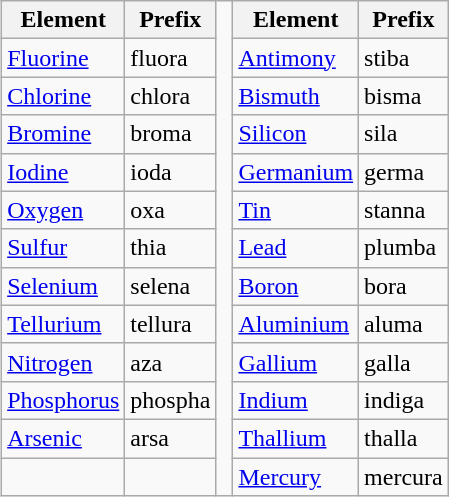<table class="wikitable" align=right style="margin:0 0 0 0.5em;">
<tr>
<th>Element</th>
<th>Prefix</th>
<td rowspan=13> </td>
<th>Element</th>
<th>Prefix</th>
</tr>
<tr>
<td><a href='#'>Fluorine</a></td>
<td>fluora</td>
<td><a href='#'>Antimony</a></td>
<td>stiba</td>
</tr>
<tr>
<td><a href='#'>Chlorine</a></td>
<td>chlora</td>
<td><a href='#'>Bismuth</a></td>
<td>bisma</td>
</tr>
<tr>
<td><a href='#'>Bromine</a></td>
<td>broma</td>
<td><a href='#'>Silicon</a></td>
<td>sila</td>
</tr>
<tr>
<td><a href='#'>Iodine</a></td>
<td>ioda</td>
<td><a href='#'>Germanium</a></td>
<td>germa</td>
</tr>
<tr>
<td><a href='#'>Oxygen</a></td>
<td>oxa</td>
<td><a href='#'>Tin</a></td>
<td>stanna</td>
</tr>
<tr>
<td><a href='#'>Sulfur</a></td>
<td>thia</td>
<td><a href='#'>Lead</a></td>
<td>plumba</td>
</tr>
<tr>
<td><a href='#'>Selenium</a></td>
<td>selena</td>
<td><a href='#'>Boron</a></td>
<td>bora</td>
</tr>
<tr>
<td><a href='#'>Tellurium</a></td>
<td>tellura</td>
<td><a href='#'>Aluminium</a></td>
<td>aluma</td>
</tr>
<tr>
<td><a href='#'>Nitrogen</a></td>
<td>aza</td>
<td><a href='#'>Gallium</a></td>
<td>galla</td>
</tr>
<tr>
<td><a href='#'>Phosphorus</a></td>
<td>phospha</td>
<td><a href='#'>Indium</a></td>
<td>indiga</td>
</tr>
<tr>
<td><a href='#'>Arsenic</a></td>
<td>arsa</td>
<td><a href='#'>Thallium</a></td>
<td>thalla</td>
</tr>
<tr>
<td> </td>
<td> </td>
<td><a href='#'>Mercury</a></td>
<td>mercura</td>
</tr>
</table>
